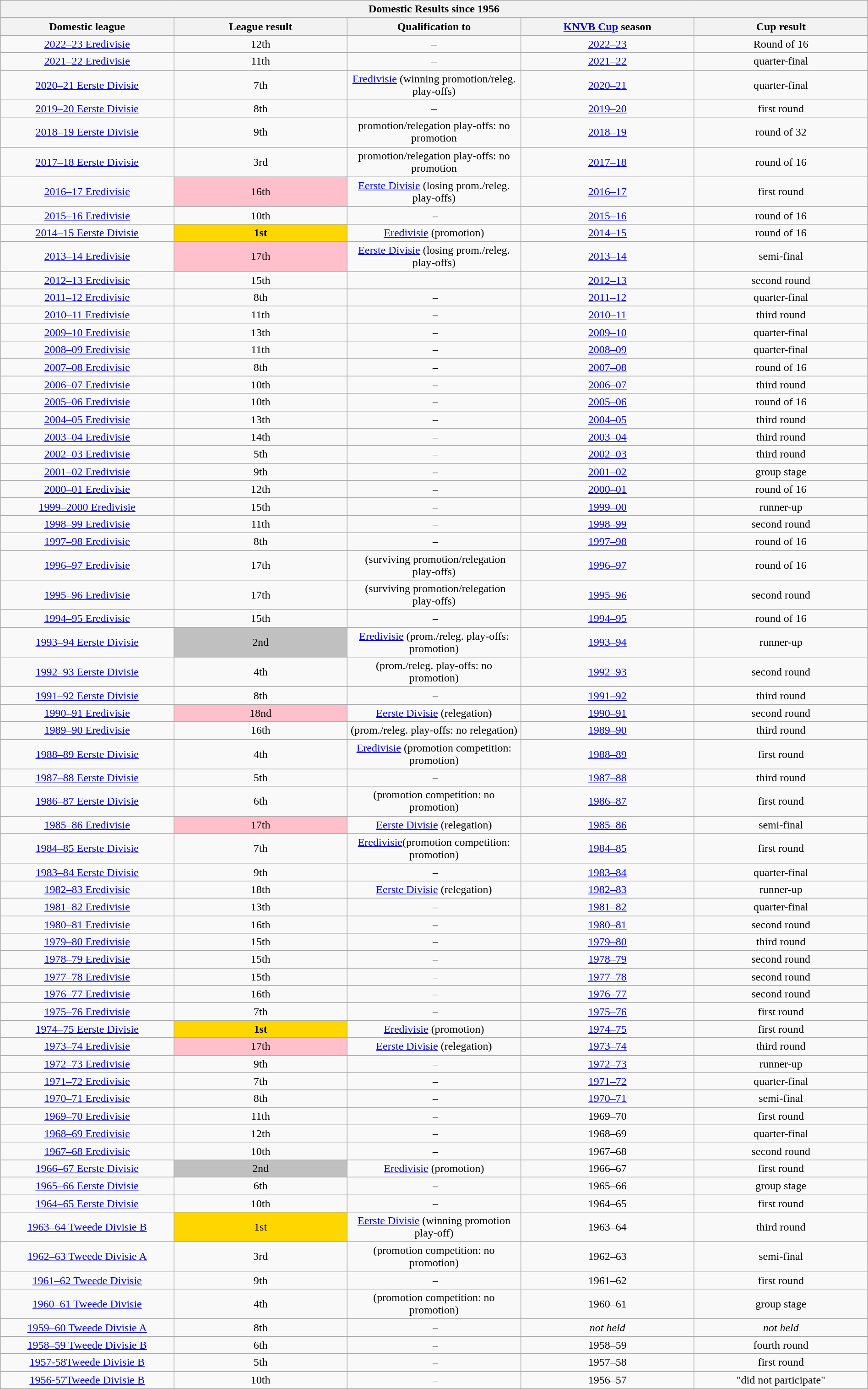<table class="wikitable collapsible collapsed" style="width: 100%; text-align: center;">
<tr>
<th colspan=5>Domestic Results since 1956</th>
</tr>
<tr>
<th style="width:20%;">Domestic league</th>
<th style="width:20%;">League result</th>
<th style="width:20%;">Qualification to</th>
<th style="width:20%;"><a href='#'>KNVB Cup</a> season</th>
<th style="width:20%;">Cup result</th>
</tr>
<tr>
<td><a href='#'>2022–23 Eredivisie</a></td>
<td>12th</td>
<td>–</td>
<td><a href='#'>2022–23</a></td>
<td>Round of 16</td>
</tr>
<tr>
<td><a href='#'>2021–22 Eredivisie</a></td>
<td>11th</td>
<td>–</td>
<td><a href='#'>2021–22</a></td>
<td>quarter-final</td>
</tr>
<tr>
<td><a href='#'>2020–21 Eerste Divisie</a></td>
<td>7th</td>
<td><a href='#'>Eredivisie</a> (winning promotion/releg. play-offs)</td>
<td><a href='#'>2020–21</a></td>
<td>quarter-final</td>
</tr>
<tr>
<td><a href='#'>2019–20 Eerste Divisie</a></td>
<td>8th</td>
<td>–</td>
<td><a href='#'>2019–20</a></td>
<td>first round</td>
</tr>
<tr>
<td><a href='#'>2018–19 Eerste Divisie</a></td>
<td>9th</td>
<td>promotion/relegation play-offs: no promotion</td>
<td><a href='#'>2018–19</a></td>
<td>round of 32</td>
</tr>
<tr>
<td><a href='#'>2017–18 Eerste Divisie</a></td>
<td>3rd</td>
<td>promotion/relegation play-offs: no promotion</td>
<td><a href='#'>2017–18</a></td>
<td>round of 16</td>
</tr>
<tr>
<td><a href='#'>2016–17 Eredivisie</a></td>
<td style="background: pink">16th</td>
<td><a href='#'>Eerste Divisie</a> (losing prom./releg. play-offs)</td>
<td><a href='#'>2016–17</a></td>
<td>first round</td>
</tr>
<tr>
<td><a href='#'>2015–16 Eredivisie</a></td>
<td>10th</td>
<td> –</td>
<td><a href='#'>2015–16</a></td>
<td>round of 16</td>
</tr>
<tr>
<td><a href='#'>2014–15 Eerste Divisie</a></td>
<td style="background: gold"><strong>1st</strong></td>
<td><a href='#'>Eredivisie</a> (promotion)</td>
<td><a href='#'>2014–15</a></td>
<td>round of 16</td>
</tr>
<tr>
<td><a href='#'>2013–14 Eredivisie</a></td>
<td style="background: pink">17th</td>
<td><a href='#'>Eerste Divisie</a> (losing prom./releg. play-offs)</td>
<td><a href='#'>2013–14</a></td>
<td>semi-final</td>
</tr>
<tr>
<td><a href='#'>2012–13 Eredivisie</a></td>
<td>15th</td>
<td></td>
<td><a href='#'>2012–13</a></td>
<td>second round</td>
</tr>
<tr>
<td><a href='#'>2011–12 Eredivisie</a></td>
<td>8th</td>
<td> –</td>
<td><a href='#'>2011–12</a></td>
<td>quarter-final</td>
</tr>
<tr>
<td><a href='#'>2010–11 Eredivisie</a></td>
<td>11th</td>
<td> –</td>
<td><a href='#'>2010–11</a></td>
<td>third round</td>
</tr>
<tr>
<td><a href='#'>2009–10 Eredivisie</a></td>
<td>13th</td>
<td> –</td>
<td><a href='#'>2009–10</a></td>
<td>quarter-final</td>
</tr>
<tr>
<td><a href='#'>2008–09 Eredivisie</a></td>
<td>11th</td>
<td> –</td>
<td><a href='#'>2008–09</a></td>
<td>quarter-final</td>
</tr>
<tr>
<td><a href='#'>2007–08 Eredivisie</a></td>
<td>8th</td>
<td> –</td>
<td><a href='#'>2007–08</a></td>
<td>round of 16</td>
</tr>
<tr>
<td><a href='#'>2006–07 Eredivisie</a></td>
<td>10th</td>
<td> –</td>
<td><a href='#'>2006–07</a></td>
<td>third round</td>
</tr>
<tr>
<td><a href='#'>2005–06 Eredivisie</a></td>
<td>10th</td>
<td> –</td>
<td><a href='#'>2005–06</a></td>
<td>round of 16</td>
</tr>
<tr>
<td><a href='#'>2004–05 Eredivisie</a></td>
<td>13th</td>
<td> –</td>
<td><a href='#'>2004–05</a></td>
<td>third round</td>
</tr>
<tr>
<td><a href='#'>2003–04 Eredivisie</a></td>
<td>14th</td>
<td> –</td>
<td><a href='#'>2003–04</a></td>
<td>third round</td>
</tr>
<tr>
<td><a href='#'>2002–03 Eredivisie</a></td>
<td>5th</td>
<td> –</td>
<td><a href='#'>2002–03</a></td>
<td>third round</td>
</tr>
<tr>
<td><a href='#'>2001–02 Eredivisie</a></td>
<td>9th</td>
<td> –</td>
<td><a href='#'>2001–02</a></td>
<td>group stage</td>
</tr>
<tr>
<td><a href='#'>2000–01 Eredivisie</a></td>
<td>12th</td>
<td> –</td>
<td><a href='#'>2000–01</a></td>
<td>round of 16</td>
</tr>
<tr>
<td><a href='#'>1999–2000 Eredivisie</a></td>
<td>15th</td>
<td> –</td>
<td><a href='#'>1999–00</a></td>
<td>runner-up</td>
</tr>
<tr>
<td><a href='#'>1998–99 Eredivisie</a></td>
<td>11th</td>
<td> –</td>
<td><a href='#'>1998–99</a></td>
<td>second round</td>
</tr>
<tr>
<td><a href='#'>1997–98 Eredivisie</a></td>
<td>8th</td>
<td> –</td>
<td><a href='#'>1997–98</a></td>
<td>round of 16</td>
</tr>
<tr>
<td><a href='#'>1996–97 Eredivisie</a></td>
<td>17th</td>
<td> (surviving promotion/relegation play-offs)</td>
<td><a href='#'>1996–97</a></td>
<td>round of 16</td>
</tr>
<tr>
<td><a href='#'>1995–96 Eredivisie</a></td>
<td>17th</td>
<td> (surviving promotion/relegation play-offs)</td>
<td><a href='#'>1995–96</a></td>
<td>second round</td>
</tr>
<tr>
<td><a href='#'>1994–95 Eredivisie</a></td>
<td>15th</td>
<td> –</td>
<td><a href='#'>1994–95</a></td>
<td>round of 16</td>
</tr>
<tr>
<td><a href='#'>1993–94 Eerste Divisie</a></td>
<td style="background: silver">2nd</td>
<td><a href='#'>Eredivisie</a> (prom./releg. play-offs: promotion)</td>
<td><a href='#'>1993–94</a></td>
<td>runner-up</td>
</tr>
<tr>
<td><a href='#'>1992–93 Eerste Divisie</a></td>
<td>4th</td>
<td>(prom./releg. play-offs: no promotion)</td>
<td><a href='#'>1992–93</a></td>
<td>second round</td>
</tr>
<tr>
<td><a href='#'>1991–92 Eerste Divisie</a></td>
<td>8th</td>
<td> –</td>
<td><a href='#'>1991–92</a></td>
<td>third round</td>
</tr>
<tr>
<td><a href='#'>1990–91 Eredivisie</a></td>
<td style="background: pink">18nd</td>
<td><a href='#'>Eerste Divisie</a> (relegation)</td>
<td><a href='#'>1990–91</a></td>
<td>second round</td>
</tr>
<tr>
<td><a href='#'>1989–90 Eredivisie</a></td>
<td>16th</td>
<td>(prom./releg. play-offs: no relegation)</td>
<td><a href='#'>1989–90</a></td>
<td>third round</td>
</tr>
<tr>
<td><a href='#'>1988–89 Eerste Divisie</a></td>
<td>4th</td>
<td><a href='#'>Eredivisie</a> (promotion competition: promotion)</td>
<td><a href='#'>1988–89</a></td>
<td>first round</td>
</tr>
<tr>
<td><a href='#'>1987–88 Eerste Divisie</a></td>
<td>5th</td>
<td> –</td>
<td><a href='#'>1987–88</a></td>
<td>third round</td>
</tr>
<tr>
<td><a href='#'>1986–87 Eerste Divisie</a></td>
<td>6th</td>
<td>(promotion competition: no promotion)</td>
<td><a href='#'>1986–87</a></td>
<td>first round</td>
</tr>
<tr>
<td><a href='#'>1985–86 Eredivisie</a></td>
<td style="background: pink">17th</td>
<td><a href='#'>Eerste Divisie</a> (relegation)</td>
<td><a href='#'>1985–86</a></td>
<td>semi-final</td>
</tr>
<tr>
<td><a href='#'>1984–85 Eerste Divisie</a></td>
<td>7th</td>
<td><a href='#'>Eredivisie</a>(promotion competition: promotion)</td>
<td><a href='#'>1984–85</a></td>
<td>first round</td>
</tr>
<tr>
<td><a href='#'>1983–84 Eerste Divisie</a></td>
<td>9th</td>
<td> –</td>
<td><a href='#'>1983–84</a></td>
<td>quarter-final</td>
</tr>
<tr>
<td><a href='#'>1982–83 Eredivisie</a></td>
<td>18th</td>
<td><a href='#'>Eerste Divisie</a> (relegation)</td>
<td><a href='#'>1982–83</a></td>
<td>runner-up</td>
</tr>
<tr>
<td><a href='#'>1981–82 Eredivisie</a></td>
<td>13th</td>
<td> –</td>
<td><a href='#'>1981–82</a></td>
<td>quarter-final</td>
</tr>
<tr>
<td><a href='#'>1980–81 Eredivisie</a></td>
<td>16th</td>
<td> –</td>
<td><a href='#'>1980–81</a></td>
<td>second round</td>
</tr>
<tr>
<td><a href='#'>1979–80 Eredivisie</a></td>
<td>15th</td>
<td> –</td>
<td><a href='#'>1979–80</a></td>
<td>third round</td>
</tr>
<tr>
<td><a href='#'>1978–79 Eredivisie</a></td>
<td>15th</td>
<td> –</td>
<td><a href='#'>1978–79</a></td>
<td>second round</td>
</tr>
<tr>
<td><a href='#'>1977–78 Eredivisie</a></td>
<td>15th</td>
<td> –</td>
<td><a href='#'>1977–78</a></td>
<td>second round</td>
</tr>
<tr>
<td><a href='#'>1976–77 Eredivisie</a></td>
<td>16th</td>
<td> –</td>
<td><a href='#'>1976–77</a></td>
<td>second round</td>
</tr>
<tr>
<td><a href='#'>1975–76 Eredivisie</a></td>
<td>7th</td>
<td> –</td>
<td><a href='#'>1975–76</a></td>
<td>first round</td>
</tr>
<tr>
<td><a href='#'>1974–75 Eerste Divisie</a></td>
<td style="background: gold"><strong>1st</strong></td>
<td><a href='#'>Eredivisie</a> (promotion)</td>
<td><a href='#'>1974–75</a></td>
<td>first round</td>
</tr>
<tr>
<td><a href='#'>1973–74 Eredivisie</a></td>
<td style="background: pink">17th</td>
<td><a href='#'>Eerste Divisie</a> (relegation)</td>
<td><a href='#'>1973–74</a></td>
<td>third round</td>
</tr>
<tr>
<td><a href='#'>1972–73 Eredivisie</a></td>
<td>9th</td>
<td> –</td>
<td><a href='#'>1972–73</a></td>
<td>runner-up</td>
</tr>
<tr>
<td><a href='#'>1971–72 Eredivisie</a></td>
<td>7th</td>
<td> –</td>
<td><a href='#'>1971–72</a></td>
<td>quarter-final</td>
</tr>
<tr>
<td><a href='#'>1970–71 Eredivisie</a></td>
<td>8th</td>
<td> –</td>
<td><a href='#'>1970–71</a></td>
<td>semi-final</td>
</tr>
<tr>
<td><a href='#'>1969–70 Eredivisie</a></td>
<td>11th</td>
<td> –</td>
<td>1969–70</td>
<td>first round</td>
</tr>
<tr>
<td><a href='#'>1968–69 Eredivisie</a></td>
<td>12th</td>
<td> –</td>
<td>1968–69</td>
<td>quarter-final</td>
</tr>
<tr>
<td><a href='#'>1967–68 Eredivisie</a></td>
<td>10th</td>
<td> –</td>
<td>1967–68</td>
<td>second round</td>
</tr>
<tr>
<td><a href='#'>1966–67 Eerste Divisie</a></td>
<td style="background: silver">2nd</td>
<td><a href='#'>Eredivisie</a> (promotion)</td>
<td>1966–67</td>
<td>first round</td>
</tr>
<tr>
<td><a href='#'>1965–66 Eerste Divisie</a></td>
<td>6th</td>
<td> –</td>
<td>1965–66</td>
<td>group stage</td>
</tr>
<tr>
<td><a href='#'>1964–65 Eerste Divisie</a></td>
<td>10th</td>
<td> –</td>
<td>1964–65</td>
<td>first round</td>
</tr>
<tr>
<td><a href='#'>1963–64 Tweede Divisie B</a></td>
<td style="background: gold">1st</td>
<td><a href='#'>Eerste Divisie</a> (winning promotion play-off)</td>
<td>1963–64</td>
<td>third round</td>
</tr>
<tr>
<td><a href='#'>1962–63 Tweede Divisie A</a></td>
<td style="background: bronze">3rd</td>
<td>(promotion competition: no promotion)</td>
<td>1962–63</td>
<td>semi-final</td>
</tr>
<tr>
<td><a href='#'>1961–62 Tweede Divisie</a></td>
<td>9th</td>
<td> –</td>
<td>1961–62</td>
<td>first round</td>
</tr>
<tr>
<td><a href='#'>1960–61 Tweede Divisie</a></td>
<td>4th</td>
<td>(promotion competition: no promotion)</td>
<td>1960–61</td>
<td>group stage</td>
</tr>
<tr>
<td><a href='#'>1959–60 Tweede Divisie A</a></td>
<td>8th</td>
<td> –</td>
<td><em>not held</em></td>
<td><em>not held</em></td>
</tr>
<tr>
<td><a href='#'>1958–59 Tweede Divisie B</a></td>
<td>6th</td>
<td> –</td>
<td>1958–59</td>
<td>fourth round</td>
</tr>
<tr>
<td><a href='#'>1957-58Tweede Divisie B</a></td>
<td>5th</td>
<td> –</td>
<td>1957–58</td>
<td>first round</td>
</tr>
<tr>
<td><a href='#'>1956-57Tweede Divisie B</a></td>
<td>10th</td>
<td> –</td>
<td>1956–57</td>
<td>"did not participate"</td>
</tr>
</table>
